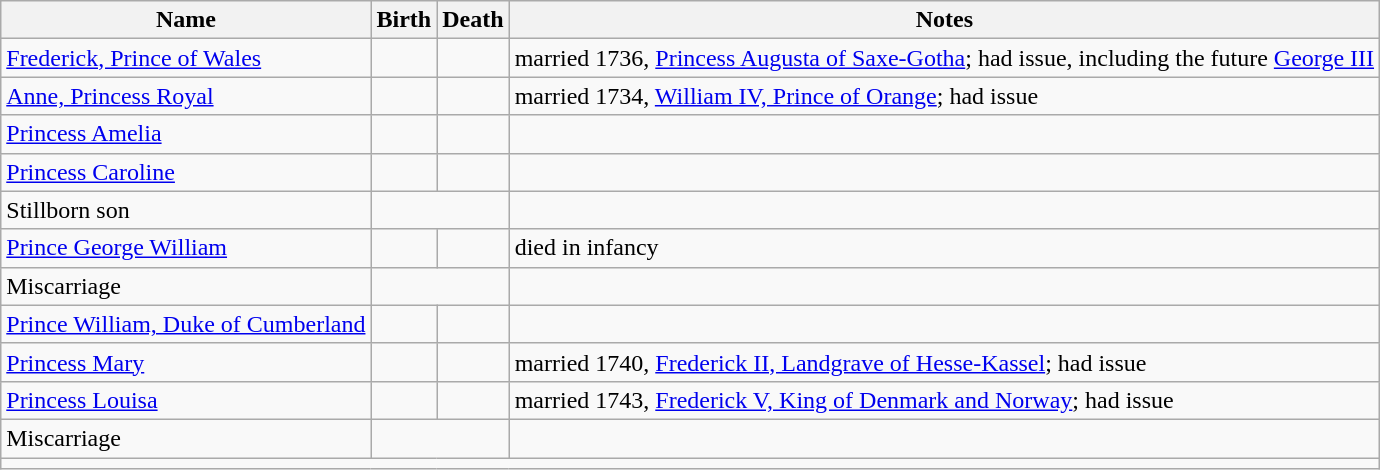<table class="sortable wikitable">
<tr>
<th>Name</th>
<th>Birth</th>
<th>Death</th>
<th class="unsortable">Notes</th>
</tr>
<tr>
<td><a href='#'>Frederick, Prince of Wales</a></td>
<td></td>
<td></td>
<td>married 1736, <a href='#'>Princess Augusta of Saxe-Gotha</a>; had issue, including the future <a href='#'>George III</a></td>
</tr>
<tr>
<td><a href='#'>Anne, Princess Royal</a></td>
<td></td>
<td></td>
<td>married 1734, <a href='#'>William IV, Prince of Orange</a>; had issue</td>
</tr>
<tr>
<td><a href='#'>Princess Amelia</a></td>
<td></td>
<td></td>
<td></td>
</tr>
<tr>
<td><a href='#'>Princess Caroline</a></td>
<td></td>
<td></td>
<td></td>
</tr>
<tr>
<td>Stillborn son</td>
<td colspan="2"></td>
<td></td>
</tr>
<tr>
<td><a href='#'>Prince George William</a></td>
<td></td>
<td></td>
<td>died in infancy</td>
</tr>
<tr>
<td>Miscarriage</td>
<td colspan="2"></td>
<td></td>
</tr>
<tr>
<td><a href='#'>Prince William, Duke of Cumberland</a></td>
<td></td>
<td></td>
<td></td>
</tr>
<tr>
<td><a href='#'>Princess Mary</a></td>
<td></td>
<td></td>
<td>married 1740, <a href='#'>Frederick II, Landgrave of Hesse-Kassel</a>; had issue</td>
</tr>
<tr>
<td><a href='#'>Princess Louisa</a></td>
<td></td>
<td></td>
<td>married 1743, <a href='#'>Frederick V, King of Denmark and Norway</a>; had issue</td>
</tr>
<tr>
<td>Miscarriage</td>
<td colspan="2"></td>
<td></td>
</tr>
<tr>
<td colspan=4></td>
</tr>
</table>
